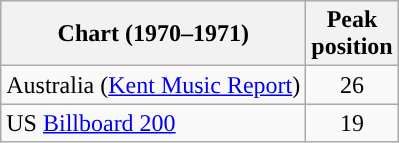<table class="wikitable">
<tr>
<th scope="col">Chart (1970–1971)</th>
<th>Peak<br>position</th>
</tr>
<tr>
<td>Australia (<a href='#'>Kent Music Report</a>)</td>
<td style="text-align:center;">26</td>
</tr>
<tr>
<td>US <a href='#'>Billboard 200</a></td>
<td style="text-align:center;">19</td>
</tr>
</table>
